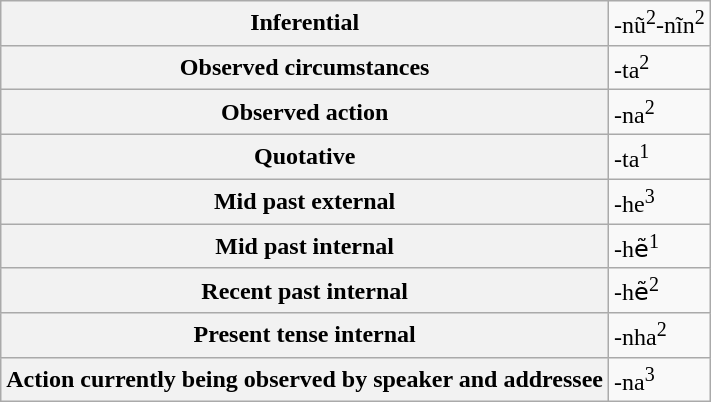<table class="wikitable">
<tr>
<th>Inferential</th>
<td>-nũ<sup>2</sup>-nĩn<sup>2</sup></td>
</tr>
<tr>
<th>Observed circumstances</th>
<td>-ta<sup>2</sup></td>
</tr>
<tr>
<th>Observed action</th>
<td>-na<sup>2</sup></td>
</tr>
<tr>
<th>Quotative</th>
<td>-ta<sup>1</sup></td>
</tr>
<tr>
<th>Mid past external</th>
<td>-he<sup>3</sup></td>
</tr>
<tr>
<th>Mid past internal</th>
<td>-hẽ<sup>1</sup></td>
</tr>
<tr>
<th>Recent past internal</th>
<td>-hẽ<sup>2</sup></td>
</tr>
<tr>
<th>Present tense internal</th>
<td>-nha<sup>2</sup></td>
</tr>
<tr>
<th>Action currently being observed by speaker and addressee</th>
<td>-na<sup>3</sup></td>
</tr>
</table>
